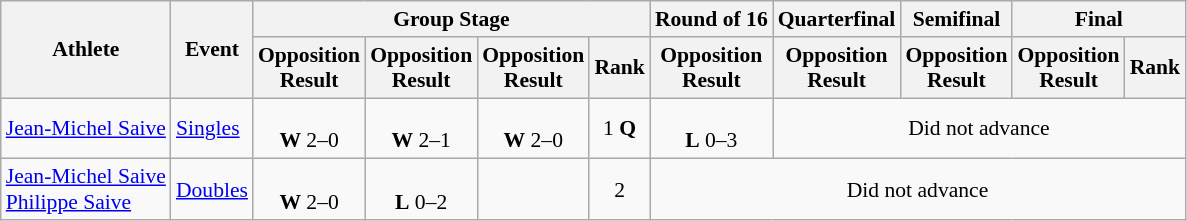<table class=wikitable style="font-size:90%">
<tr>
<th rowspan="2">Athlete</th>
<th rowspan="2">Event</th>
<th colspan="4">Group Stage</th>
<th>Round of 16</th>
<th>Quarterfinal</th>
<th>Semifinal</th>
<th colspan=2>Final</th>
</tr>
<tr>
<th>Opposition<br>Result</th>
<th>Opposition<br>Result</th>
<th>Opposition<br>Result</th>
<th>Rank</th>
<th>Opposition<br>Result</th>
<th>Opposition<br>Result</th>
<th>Opposition<br>Result</th>
<th>Opposition<br>Result</th>
<th>Rank</th>
</tr>
<tr align=center>
<td align=left><a href='#'>Jean-Michel Saive</a></td>
<td align=left><a href='#'>Singles</a></td>
<td><br><strong>W</strong> 2–0</td>
<td><br><strong>W</strong> 2–1</td>
<td><br><strong>W</strong> 2–0</td>
<td>1 <strong>Q</strong></td>
<td><br><strong>L</strong> 0–3</td>
<td colspan=4>Did not advance</td>
</tr>
<tr align=center>
<td align=left><a href='#'>Jean-Michel Saive</a><br><a href='#'>Philippe Saive</a></td>
<td align=left><a href='#'>Doubles</a></td>
<td><br><strong>W</strong> 2–0</td>
<td><br><strong>L</strong> 0–2</td>
<td></td>
<td>2</td>
<td colspan=5>Did not advance</td>
</tr>
</table>
